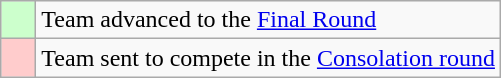<table class="wikitable">
<tr>
<td style="background: #ccffcc;">    </td>
<td>Team advanced to the <a href='#'>Final Round</a></td>
</tr>
<tr>
<td style="background: #ffcccc;">    </td>
<td>Team sent to compete in the <a href='#'>Consolation round</a></td>
</tr>
</table>
